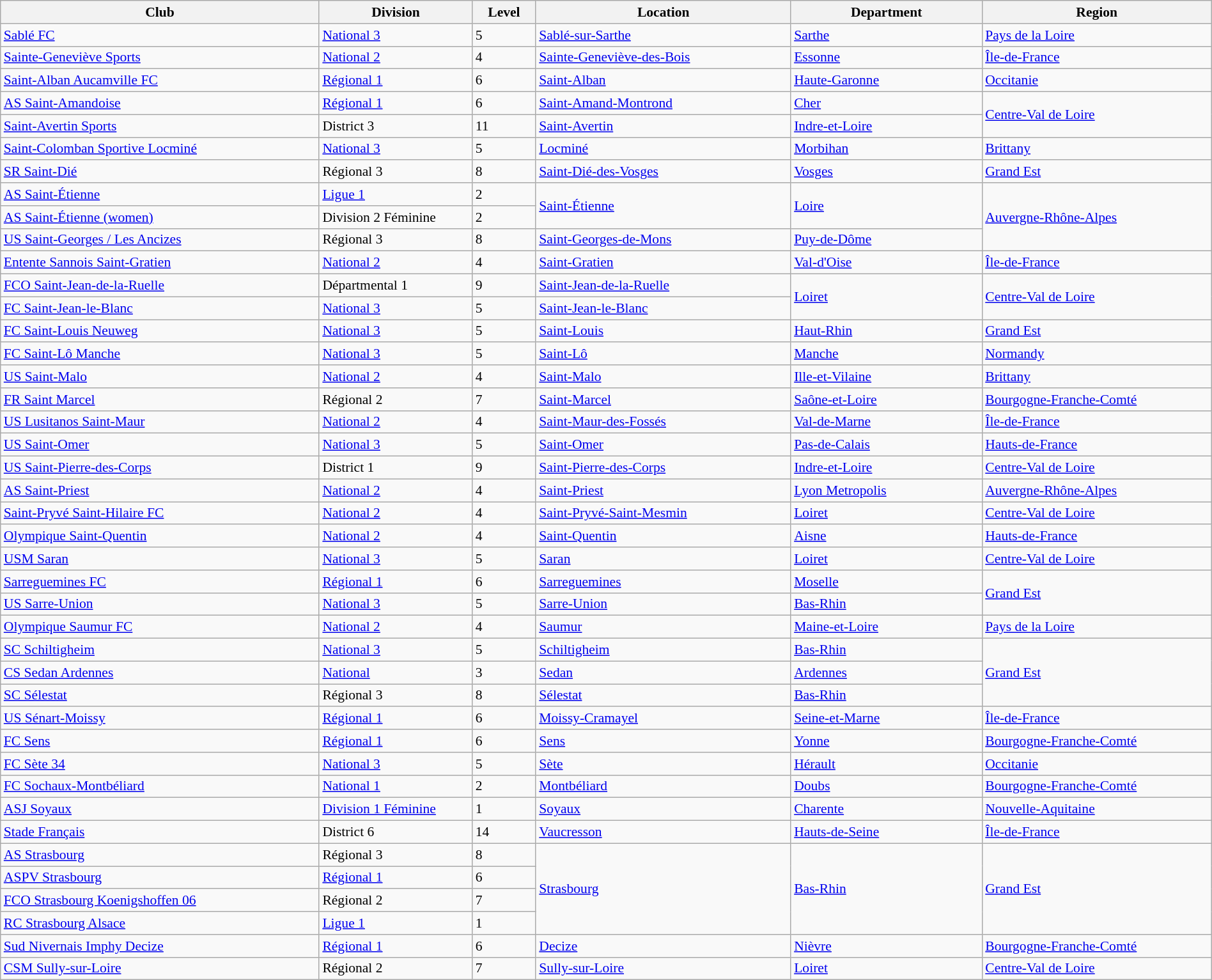<table class="wikitable sortable" width=100% style="font-size:90%">
<tr>
<th width=25%>Club</th>
<th width=12%>Division</th>
<th width=5%>Level</th>
<th width=20%>Location</th>
<th width=15%>Department</th>
<th width=18%>Region</th>
</tr>
<tr>
<td><a href='#'>Sablé FC</a></td>
<td><a href='#'>National 3</a></td>
<td>5</td>
<td><a href='#'>Sablé-sur-Sarthe</a></td>
<td><a href='#'>Sarthe</a></td>
<td><a href='#'>Pays de la Loire</a></td>
</tr>
<tr>
<td><a href='#'>Sainte-Geneviève Sports</a></td>
<td><a href='#'>National 2</a></td>
<td>4</td>
<td><a href='#'>Sainte-Geneviève-des-Bois</a></td>
<td><a href='#'>Essonne</a></td>
<td><a href='#'>Île-de-France</a></td>
</tr>
<tr>
<td><a href='#'>Saint-Alban Aucamville FC</a></td>
<td><a href='#'>Régional 1</a></td>
<td>6</td>
<td><a href='#'>Saint-Alban</a></td>
<td><a href='#'>Haute-Garonne</a></td>
<td><a href='#'>Occitanie</a></td>
</tr>
<tr>
<td><a href='#'>AS Saint-Amandoise</a></td>
<td><a href='#'>Régional 1</a></td>
<td>6</td>
<td><a href='#'>Saint-Amand-Montrond</a></td>
<td><a href='#'>Cher</a></td>
<td rowspan="2"><a href='#'>Centre-Val de Loire</a></td>
</tr>
<tr>
<td><a href='#'>Saint-Avertin Sports</a></td>
<td>District 3</td>
<td>11</td>
<td><a href='#'>Saint-Avertin</a></td>
<td><a href='#'>Indre-et-Loire</a></td>
</tr>
<tr>
<td><a href='#'>Saint-Colomban Sportive Locminé</a></td>
<td><a href='#'>National 3</a></td>
<td>5</td>
<td><a href='#'>Locminé</a></td>
<td><a href='#'>Morbihan</a></td>
<td><a href='#'>Brittany</a></td>
</tr>
<tr>
<td><a href='#'>SR Saint-Dié</a></td>
<td>Régional 3</td>
<td>8</td>
<td><a href='#'>Saint-Dié-des-Vosges</a></td>
<td><a href='#'>Vosges</a></td>
<td><a href='#'>Grand Est</a></td>
</tr>
<tr>
<td><a href='#'>AS Saint-Étienne</a></td>
<td><a href='#'>Ligue 1</a></td>
<td>2</td>
<td rowspan="2"><a href='#'>Saint-Étienne</a></td>
<td rowspan="2"><a href='#'>Loire</a></td>
<td rowspan="3"><a href='#'>Auvergne-Rhône-Alpes</a></td>
</tr>
<tr>
<td><a href='#'>AS Saint-Étienne (women)</a></td>
<td>Division 2 Féminine</td>
<td>2</td>
</tr>
<tr>
<td><a href='#'>US Saint-Georges / Les Ancizes</a></td>
<td>Régional 3</td>
<td>8</td>
<td><a href='#'>Saint-Georges-de-Mons</a></td>
<td><a href='#'>Puy-de-Dôme</a></td>
</tr>
<tr>
<td><a href='#'>Entente Sannois Saint-Gratien</a></td>
<td><a href='#'>National 2</a></td>
<td>4</td>
<td><a href='#'>Saint-Gratien</a></td>
<td><a href='#'>Val-d'Oise</a></td>
<td><a href='#'>Île-de-France</a></td>
</tr>
<tr>
<td><a href='#'>FCO Saint-Jean-de-la-Ruelle</a></td>
<td>Départmental 1</td>
<td>9</td>
<td><a href='#'>Saint-Jean-de-la-Ruelle</a></td>
<td rowspan="2"><a href='#'>Loiret</a></td>
<td rowspan="2"><a href='#'>Centre-Val de Loire</a></td>
</tr>
<tr>
<td><a href='#'>FC Saint-Jean-le-Blanc</a></td>
<td><a href='#'>National 3</a></td>
<td>5</td>
<td><a href='#'>Saint-Jean-le-Blanc</a></td>
</tr>
<tr>
<td><a href='#'>FC Saint-Louis Neuweg</a></td>
<td><a href='#'>National 3</a></td>
<td>5</td>
<td><a href='#'>Saint-Louis</a></td>
<td><a href='#'>Haut-Rhin</a></td>
<td><a href='#'>Grand Est</a></td>
</tr>
<tr>
<td><a href='#'>FC Saint-Lô Manche</a></td>
<td><a href='#'>National 3</a></td>
<td>5</td>
<td><a href='#'>Saint-Lô</a></td>
<td><a href='#'>Manche</a></td>
<td><a href='#'>Normandy</a></td>
</tr>
<tr>
<td><a href='#'>US Saint-Malo</a></td>
<td><a href='#'>National 2</a></td>
<td>4</td>
<td><a href='#'>Saint-Malo</a></td>
<td><a href='#'>Ille-et-Vilaine</a></td>
<td><a href='#'>Brittany</a></td>
</tr>
<tr>
<td><a href='#'>FR Saint Marcel</a></td>
<td>Régional 2</td>
<td>7</td>
<td><a href='#'>Saint-Marcel</a></td>
<td><a href='#'>Saône-et-Loire</a></td>
<td><a href='#'>Bourgogne-Franche-Comté</a></td>
</tr>
<tr>
<td><a href='#'>US Lusitanos Saint-Maur</a></td>
<td><a href='#'>National 2</a></td>
<td>4</td>
<td><a href='#'>Saint-Maur-des-Fossés</a></td>
<td><a href='#'>Val-de-Marne</a></td>
<td><a href='#'>Île-de-France</a></td>
</tr>
<tr>
<td><a href='#'>US Saint-Omer</a></td>
<td><a href='#'>National 3</a></td>
<td>5</td>
<td><a href='#'>Saint-Omer</a></td>
<td><a href='#'>Pas-de-Calais</a></td>
<td><a href='#'>Hauts-de-France</a></td>
</tr>
<tr>
<td><a href='#'>US Saint-Pierre-des-Corps</a></td>
<td>District 1</td>
<td>9</td>
<td><a href='#'>Saint-Pierre-des-Corps</a></td>
<td><a href='#'>Indre-et-Loire</a></td>
<td><a href='#'>Centre-Val de Loire</a></td>
</tr>
<tr>
<td><a href='#'>AS Saint-Priest</a></td>
<td><a href='#'>National 2</a></td>
<td>4</td>
<td><a href='#'>Saint-Priest</a></td>
<td><a href='#'>Lyon Metropolis</a></td>
<td><a href='#'>Auvergne-Rhône-Alpes</a></td>
</tr>
<tr>
<td><a href='#'>Saint-Pryvé Saint-Hilaire FC</a></td>
<td><a href='#'>National 2</a></td>
<td>4</td>
<td><a href='#'>Saint-Pryvé-Saint-Mesmin</a></td>
<td><a href='#'>Loiret</a></td>
<td><a href='#'>Centre-Val de Loire</a></td>
</tr>
<tr>
<td><a href='#'>Olympique Saint-Quentin</a></td>
<td><a href='#'>National 2</a></td>
<td>4</td>
<td><a href='#'>Saint-Quentin</a></td>
<td><a href='#'>Aisne</a></td>
<td><a href='#'>Hauts-de-France</a></td>
</tr>
<tr>
<td><a href='#'>USM Saran</a></td>
<td><a href='#'>National 3</a></td>
<td>5</td>
<td><a href='#'>Saran</a></td>
<td><a href='#'>Loiret</a></td>
<td><a href='#'>Centre-Val de Loire</a></td>
</tr>
<tr>
<td><a href='#'>Sarreguemines FC</a></td>
<td><a href='#'>Régional 1</a></td>
<td>6</td>
<td><a href='#'>Sarreguemines</a></td>
<td><a href='#'>Moselle</a></td>
<td rowspan="2"><a href='#'>Grand Est</a></td>
</tr>
<tr>
<td><a href='#'>US Sarre-Union</a></td>
<td><a href='#'>National 3</a></td>
<td>5</td>
<td><a href='#'>Sarre-Union</a></td>
<td><a href='#'>Bas-Rhin</a></td>
</tr>
<tr>
<td><a href='#'>Olympique Saumur FC</a></td>
<td><a href='#'>National 2</a></td>
<td>4</td>
<td><a href='#'>Saumur</a></td>
<td><a href='#'>Maine-et-Loire</a></td>
<td><a href='#'>Pays de la Loire</a></td>
</tr>
<tr>
<td><a href='#'>SC Schiltigheim</a></td>
<td><a href='#'>National 3</a></td>
<td>5</td>
<td><a href='#'>Schiltigheim</a></td>
<td><a href='#'>Bas-Rhin</a></td>
<td rowspan="3"><a href='#'>Grand Est</a></td>
</tr>
<tr>
<td><a href='#'>CS Sedan Ardennes</a></td>
<td><a href='#'>National</a></td>
<td>3</td>
<td><a href='#'>Sedan</a></td>
<td><a href='#'>Ardennes</a></td>
</tr>
<tr>
<td><a href='#'>SC Sélestat</a></td>
<td>Régional 3</td>
<td>8</td>
<td><a href='#'>Sélestat</a></td>
<td><a href='#'>Bas-Rhin</a></td>
</tr>
<tr>
<td><a href='#'>US Sénart-Moissy</a></td>
<td><a href='#'>Régional 1</a></td>
<td>6</td>
<td><a href='#'>Moissy-Cramayel</a></td>
<td><a href='#'>Seine-et-Marne</a></td>
<td><a href='#'>Île-de-France</a></td>
</tr>
<tr>
<td><a href='#'>FC Sens</a></td>
<td><a href='#'>Régional 1</a></td>
<td>6</td>
<td><a href='#'>Sens</a></td>
<td><a href='#'>Yonne</a></td>
<td><a href='#'>Bourgogne-Franche-Comté</a></td>
</tr>
<tr>
<td><a href='#'>FC Sète 34</a></td>
<td><a href='#'>National 3</a></td>
<td>5</td>
<td><a href='#'>Sète</a></td>
<td><a href='#'>Hérault</a></td>
<td><a href='#'>Occitanie</a></td>
</tr>
<tr>
<td><a href='#'>FC Sochaux-Montbéliard</a></td>
<td><a href='#'>National 1</a></td>
<td>2</td>
<td><a href='#'>Montbéliard</a></td>
<td><a href='#'>Doubs</a></td>
<td><a href='#'>Bourgogne-Franche-Comté</a></td>
</tr>
<tr>
<td><a href='#'>ASJ Soyaux</a></td>
<td><a href='#'>Division 1 Féminine</a></td>
<td>1</td>
<td><a href='#'>Soyaux</a></td>
<td><a href='#'>Charente</a></td>
<td><a href='#'>Nouvelle-Aquitaine</a></td>
</tr>
<tr>
<td><a href='#'>Stade Français</a></td>
<td>District 6</td>
<td>14</td>
<td><a href='#'>Vaucresson</a></td>
<td><a href='#'>Hauts-de-Seine</a></td>
<td><a href='#'>Île-de-France</a></td>
</tr>
<tr>
<td><a href='#'>AS Strasbourg</a></td>
<td>Régional 3</td>
<td>8</td>
<td rowspan="4"><a href='#'>Strasbourg</a></td>
<td rowspan="4"><a href='#'>Bas-Rhin</a></td>
<td rowspan="4"><a href='#'>Grand Est</a></td>
</tr>
<tr>
<td><a href='#'>ASPV Strasbourg</a></td>
<td><a href='#'>Régional 1</a></td>
<td>6</td>
</tr>
<tr>
<td><a href='#'>FCO Strasbourg Koenigshoffen 06</a></td>
<td>Régional 2</td>
<td>7</td>
</tr>
<tr>
<td><a href='#'>RC Strasbourg Alsace</a></td>
<td><a href='#'>Ligue 1</a></td>
<td>1</td>
</tr>
<tr>
<td><a href='#'>Sud Nivernais Imphy Decize</a></td>
<td><a href='#'>Régional 1</a></td>
<td>6</td>
<td><a href='#'>Decize</a></td>
<td><a href='#'>Nièvre</a></td>
<td><a href='#'>Bourgogne-Franche-Comté</a></td>
</tr>
<tr>
<td><a href='#'>CSM Sully-sur-Loire</a></td>
<td>Régional 2</td>
<td>7</td>
<td><a href='#'>Sully-sur-Loire</a></td>
<td><a href='#'>Loiret</a></td>
<td><a href='#'>Centre-Val de Loire</a></td>
</tr>
</table>
